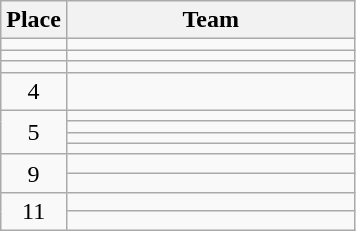<table class="wikitable" style="text-align: center;">
<tr>
<th width=35>Place</th>
<th width=185>Team</th>
</tr>
<tr>
<td></td>
<td style="text-align:left;"></td>
</tr>
<tr align=center>
<td></td>
<td style="text-align:left;"></td>
</tr>
<tr align=center>
<td></td>
<td style="text-align:left;"></td>
</tr>
<tr>
<td>4</td>
<td style="text-align:left;"></td>
</tr>
<tr align=center>
<td rowspan=4>5</td>
<td style="text-align:left;"></td>
</tr>
<tr align=center>
<td style="text-align:left;"></td>
</tr>
<tr align=center>
<td style="text-align:left;"></td>
</tr>
<tr align=center>
<td style="text-align:left;"></td>
</tr>
<tr align=center>
<td rowspan=2>9</td>
<td style="text-align:left;"></td>
</tr>
<tr align=center>
<td style="text-align:left;"></td>
</tr>
<tr align=center>
<td rowspan=2>11</td>
<td style="text-align:left;"></td>
</tr>
<tr align=center>
<td style="text-align:left;"></td>
</tr>
</table>
